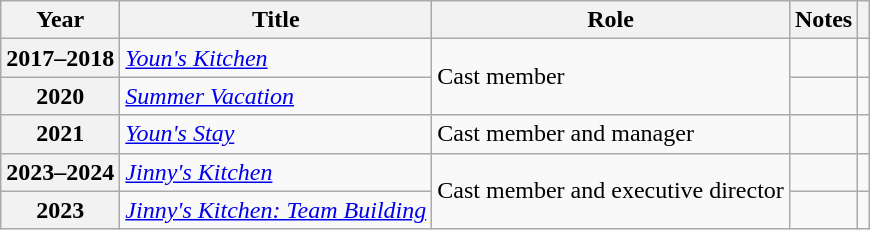<table class="wikitable plainrowheaders sortable">
<tr>
<th scope="col">Year</th>
<th scope="col">Title</th>
<th scope="col">Role</th>
<th scope="col" class="unsortable">Notes</th>
<th scope="col" class="unsortable"></th>
</tr>
<tr>
<th scope="row">2017–2018</th>
<td><em><a href='#'>Youn's Kitchen</a></em></td>
<td rowspan="2">Cast member</td>
<td></td>
<td style="text-align:center"></td>
</tr>
<tr>
<th scope="row">2020</th>
<td><em><a href='#'>Summer Vacation</a></em></td>
<td></td>
<td style="text-align:center"></td>
</tr>
<tr>
<th scope="row">2021</th>
<td><em><a href='#'>Youn's Stay</a></em></td>
<td>Cast member and manager</td>
<td></td>
<td style="text-align:center"></td>
</tr>
<tr>
<th scope="row">2023–2024</th>
<td><em><a href='#'>Jinny's Kitchen</a></em></td>
<td rowspan="2">Cast member and executive director</td>
<td></td>
<td style="text-align:center"></td>
</tr>
<tr>
<th scope="row">2023</th>
<td><em><a href='#'>Jinny's Kitchen: Team Building</a></em></td>
<td></td>
<td></td>
</tr>
</table>
